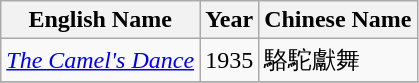<table class="wikitable sortable">
<tr>
<th>English Name</th>
<th>Year</th>
<th>Chinese Name</th>
</tr>
<tr>
<td><em><a href='#'>The Camel's Dance</a></em></td>
<td>1935</td>
<td>駱駝獻舞</td>
</tr>
<tr>
</tr>
</table>
